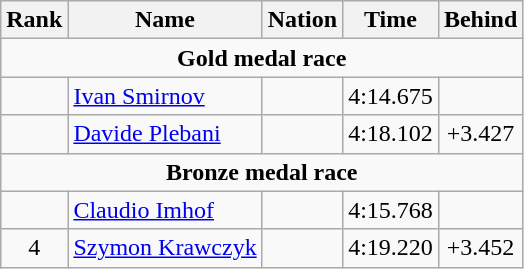<table class="wikitable" style="text-align:center">
<tr>
<th>Rank</th>
<th>Name</th>
<th>Nation</th>
<th>Time</th>
<th>Behind</th>
</tr>
<tr>
<td colspan=5><strong>Gold medal race</strong></td>
</tr>
<tr>
<td></td>
<td align=left><a href='#'>Ivan Smirnov</a></td>
<td align=left></td>
<td>4:14.675</td>
<td></td>
</tr>
<tr>
<td></td>
<td align=left><a href='#'>Davide Plebani</a></td>
<td align=left></td>
<td>4:18.102</td>
<td>+3.427</td>
</tr>
<tr>
<td colspan=5><strong>Bronze medal race</strong></td>
</tr>
<tr>
<td></td>
<td align=left><a href='#'>Claudio Imhof</a></td>
<td align=left></td>
<td>4:15.768</td>
<td></td>
</tr>
<tr>
<td>4</td>
<td align=left><a href='#'>Szymon Krawczyk</a></td>
<td align=left></td>
<td>4:19.220</td>
<td>+3.452</td>
</tr>
</table>
